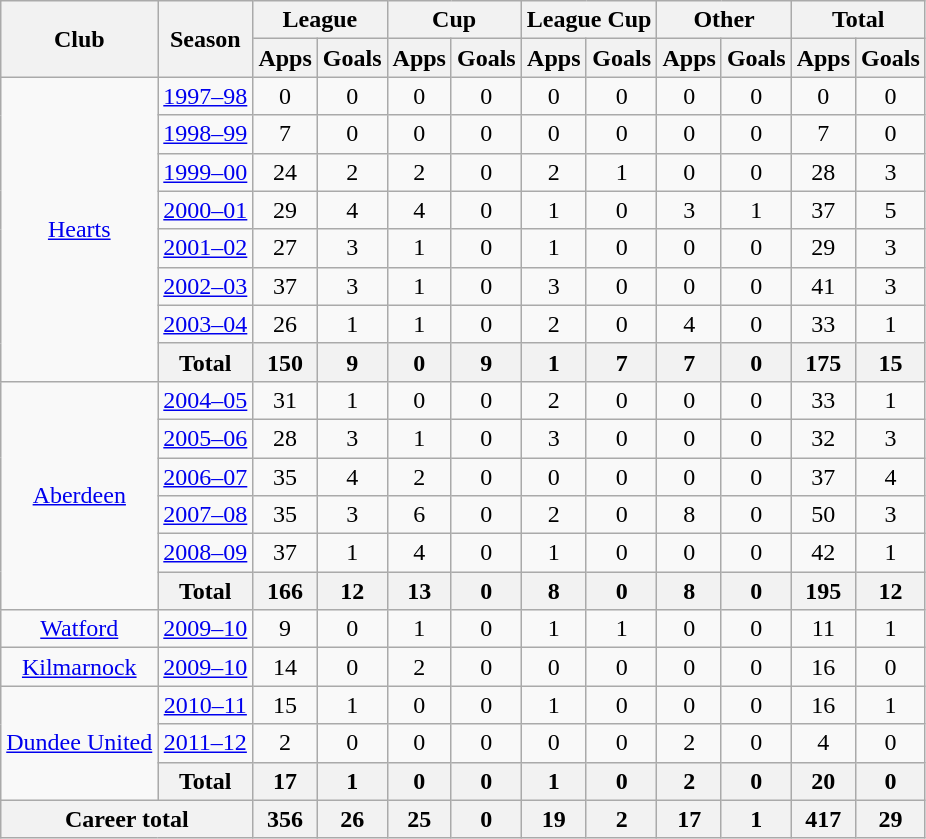<table class="wikitable" style="text-align: center;">
<tr>
<th rowspan="2">Club</th>
<th rowspan="2">Season</th>
<th colspan="2">League</th>
<th colspan="2">Cup</th>
<th colspan="2">League Cup</th>
<th colspan="2">Other</th>
<th colspan="2">Total</th>
</tr>
<tr>
<th>Apps</th>
<th>Goals</th>
<th>Apps</th>
<th>Goals</th>
<th>Apps</th>
<th>Goals</th>
<th>Apps</th>
<th>Goals</th>
<th>Apps</th>
<th>Goals</th>
</tr>
<tr>
<td rowspan="8"><a href='#'>Hearts</a></td>
<td><a href='#'>1997–98</a></td>
<td>0</td>
<td>0</td>
<td>0</td>
<td>0</td>
<td>0</td>
<td>0</td>
<td>0</td>
<td>0</td>
<td>0</td>
<td>0</td>
</tr>
<tr>
<td><a href='#'>1998–99</a></td>
<td>7</td>
<td>0</td>
<td>0</td>
<td>0</td>
<td>0</td>
<td>0</td>
<td>0</td>
<td>0</td>
<td>7</td>
<td>0</td>
</tr>
<tr>
<td><a href='#'>1999–00</a></td>
<td>24</td>
<td>2</td>
<td>2</td>
<td>0</td>
<td>2</td>
<td>1</td>
<td>0</td>
<td>0</td>
<td>28</td>
<td>3</td>
</tr>
<tr>
<td><a href='#'>2000–01</a></td>
<td>29</td>
<td>4</td>
<td>4</td>
<td>0</td>
<td>1</td>
<td>0</td>
<td>3</td>
<td>1</td>
<td>37</td>
<td>5</td>
</tr>
<tr>
<td><a href='#'>2001–02</a></td>
<td>27</td>
<td>3</td>
<td>1</td>
<td>0</td>
<td>1</td>
<td>0</td>
<td>0</td>
<td>0</td>
<td>29</td>
<td>3</td>
</tr>
<tr>
<td><a href='#'>2002–03</a></td>
<td>37</td>
<td>3</td>
<td>1</td>
<td>0</td>
<td>3</td>
<td>0</td>
<td>0</td>
<td>0</td>
<td>41</td>
<td>3</td>
</tr>
<tr>
<td><a href='#'>2003–04</a></td>
<td>26</td>
<td>1</td>
<td>1</td>
<td>0</td>
<td>2</td>
<td>0</td>
<td>4</td>
<td>0</td>
<td>33</td>
<td>1</td>
</tr>
<tr>
<th>Total</th>
<th>150</th>
<th>9</th>
<th>0</th>
<th>9</th>
<th>1</th>
<th>7</th>
<th>7</th>
<th>0</th>
<th>175</th>
<th>15</th>
</tr>
<tr>
<td rowspan="6"><a href='#'>Aberdeen</a></td>
<td><a href='#'>2004–05</a></td>
<td>31</td>
<td>1</td>
<td>0</td>
<td>0</td>
<td>2</td>
<td>0</td>
<td>0</td>
<td>0</td>
<td>33</td>
<td>1</td>
</tr>
<tr>
<td><a href='#'>2005–06</a></td>
<td>28</td>
<td>3</td>
<td>1</td>
<td>0</td>
<td>3</td>
<td>0</td>
<td>0</td>
<td>0</td>
<td>32</td>
<td>3</td>
</tr>
<tr>
<td><a href='#'>2006–07</a></td>
<td>35</td>
<td>4</td>
<td>2</td>
<td>0</td>
<td>0</td>
<td>0</td>
<td>0</td>
<td>0</td>
<td>37</td>
<td>4</td>
</tr>
<tr>
<td><a href='#'>2007–08</a></td>
<td>35</td>
<td>3</td>
<td>6</td>
<td>0</td>
<td>2</td>
<td>0</td>
<td>8</td>
<td>0</td>
<td>50</td>
<td>3</td>
</tr>
<tr>
<td><a href='#'>2008–09</a></td>
<td>37</td>
<td>1</td>
<td>4</td>
<td>0</td>
<td>1</td>
<td>0</td>
<td>0</td>
<td>0</td>
<td>42</td>
<td>1</td>
</tr>
<tr>
<th>Total</th>
<th>166</th>
<th>12</th>
<th>13</th>
<th>0</th>
<th>8</th>
<th>0</th>
<th>8</th>
<th>0</th>
<th>195</th>
<th>12</th>
</tr>
<tr>
<td><a href='#'>Watford</a></td>
<td><a href='#'>2009–10</a></td>
<td>9</td>
<td>0</td>
<td>1</td>
<td>0</td>
<td>1</td>
<td>1</td>
<td>0</td>
<td>0</td>
<td>11</td>
<td>1</td>
</tr>
<tr>
<td><a href='#'>Kilmarnock</a></td>
<td><a href='#'>2009–10</a></td>
<td>14</td>
<td>0</td>
<td>2</td>
<td>0</td>
<td>0</td>
<td>0</td>
<td>0</td>
<td>0</td>
<td>16</td>
<td>0</td>
</tr>
<tr>
<td rowspan="3"><a href='#'>Dundee United</a></td>
<td><a href='#'>2010–11</a></td>
<td>15</td>
<td>1</td>
<td>0</td>
<td>0</td>
<td>1</td>
<td>0</td>
<td>0</td>
<td>0</td>
<td>16</td>
<td>1</td>
</tr>
<tr>
<td><a href='#'>2011–12</a></td>
<td>2</td>
<td>0</td>
<td>0</td>
<td>0</td>
<td>0</td>
<td>0</td>
<td>2</td>
<td>0</td>
<td>4</td>
<td>0</td>
</tr>
<tr>
<th>Total</th>
<th>17</th>
<th>1</th>
<th>0</th>
<th>0</th>
<th>1</th>
<th>0</th>
<th>2</th>
<th>0</th>
<th>20</th>
<th>0</th>
</tr>
<tr>
<th colspan="2">Career total</th>
<th>356</th>
<th>26</th>
<th>25</th>
<th>0</th>
<th>19</th>
<th>2</th>
<th>17</th>
<th>1</th>
<th>417</th>
<th>29</th>
</tr>
</table>
